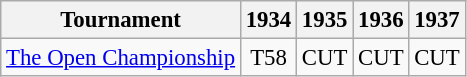<table class="wikitable" style="font-size:95%;text-align:center;">
<tr>
<th>Tournament</th>
<th>1934</th>
<th>1935</th>
<th>1936</th>
<th>1937</th>
</tr>
<tr>
<td align=left><a href='#'>The Open Championship</a></td>
<td>T58</td>
<td>CUT</td>
<td>CUT</td>
<td>CUT</td>
</tr>
</table>
